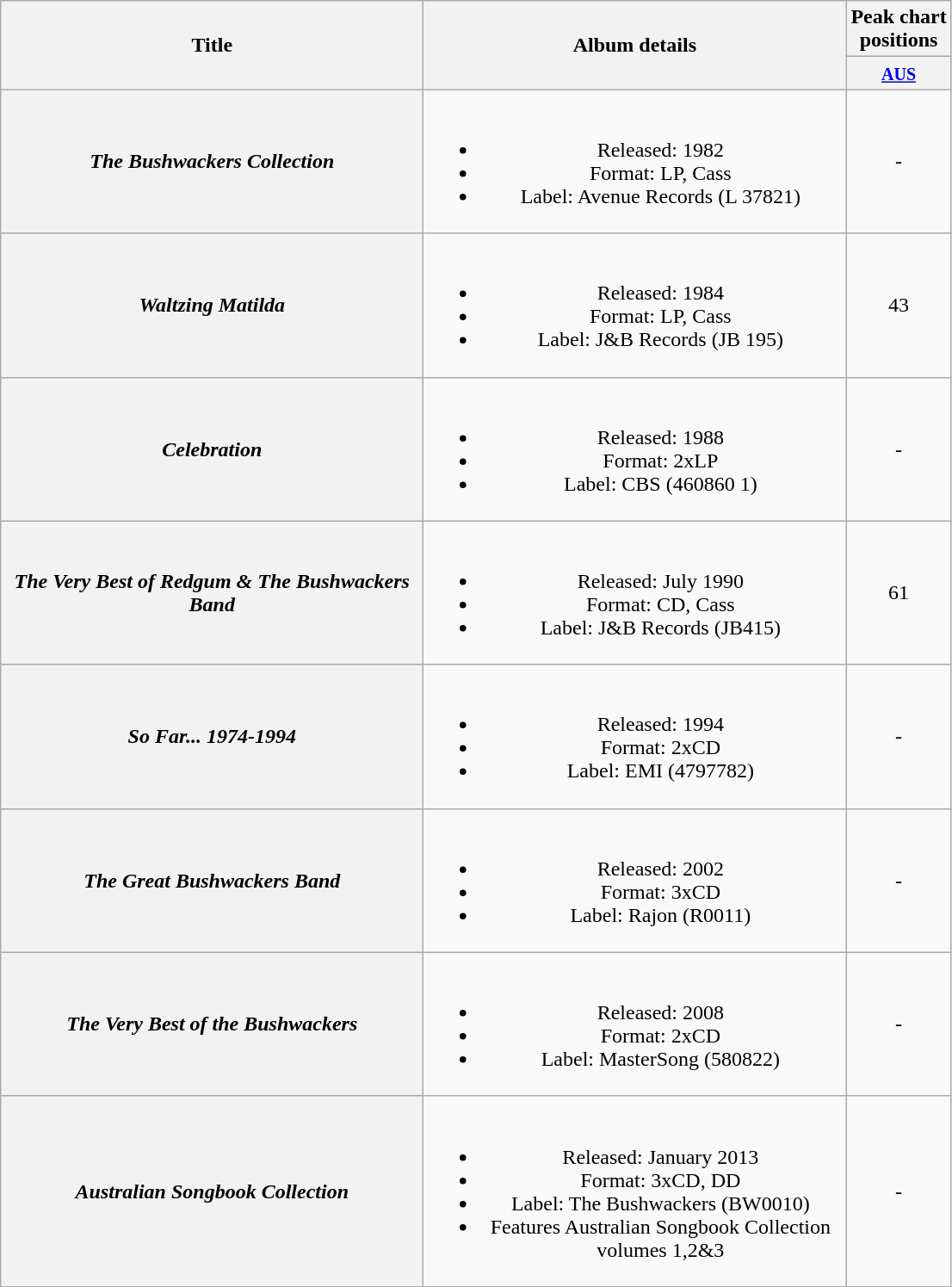<table class="wikitable plainrowheaders" style="text-align:center;" border="1">
<tr>
<th scope="col" rowspan="2" style="width:20em;">Title</th>
<th scope="col" rowspan="2" style="width:20em;">Album details</th>
<th scope="col" colspan="1">Peak chart<br>positions</th>
</tr>
<tr>
<th scope="col" style="text-align:center;"><small><a href='#'>AUS</a><br></small></th>
</tr>
<tr>
<th scope="row"><em>The Bushwackers Collection</em></th>
<td><br><ul><li>Released: 1982</li><li>Format: LP, Cass</li><li>Label: Avenue Records (L 37821)</li></ul></td>
<td align="center">-</td>
</tr>
<tr>
<th scope="row"><em>Waltzing Matilda</em></th>
<td><br><ul><li>Released: 1984</li><li>Format: LP, Cass</li><li>Label: J&B Records (JB 195)</li></ul></td>
<td align="center">43</td>
</tr>
<tr>
<th scope="row"><em>Celebration</em></th>
<td><br><ul><li>Released: 1988</li><li>Format: 2xLP</li><li>Label: CBS (460860 1)</li></ul></td>
<td align="center">-</td>
</tr>
<tr>
<th scope="row"><em>The Very Best of Redgum & The Bushwackers Band</em>  <br> </th>
<td><br><ul><li>Released: July 1990</li><li>Format: CD, Cass</li><li>Label: J&B Records (JB415)</li></ul></td>
<td align="center">61</td>
</tr>
<tr>
<th scope="row"><em>So Far... 1974-1994</em></th>
<td><br><ul><li>Released: 1994</li><li>Format: 2xCD</li><li>Label: EMI (4797782)</li></ul></td>
<td align="center">-</td>
</tr>
<tr>
<th scope="row"><em>The Great Bushwackers Band</em></th>
<td><br><ul><li>Released: 2002</li><li>Format: 3xCD</li><li>Label: Rajon (R0011)</li></ul></td>
<td align="center">-</td>
</tr>
<tr>
<th scope="row"><em>The Very Best of the Bushwackers</em></th>
<td><br><ul><li>Released: 2008</li><li>Format: 2xCD</li><li>Label: MasterSong (580822)</li></ul></td>
<td align="center">-</td>
</tr>
<tr>
<th scope="row"><em>Australian Songbook Collection</em></th>
<td><br><ul><li>Released: January 2013</li><li>Format: 3xCD, DD</li><li>Label: The Bushwackers (BW0010)</li><li>Features Australian Songbook Collection volumes 1,2&3</li></ul></td>
<td align="center">-</td>
</tr>
<tr>
</tr>
</table>
